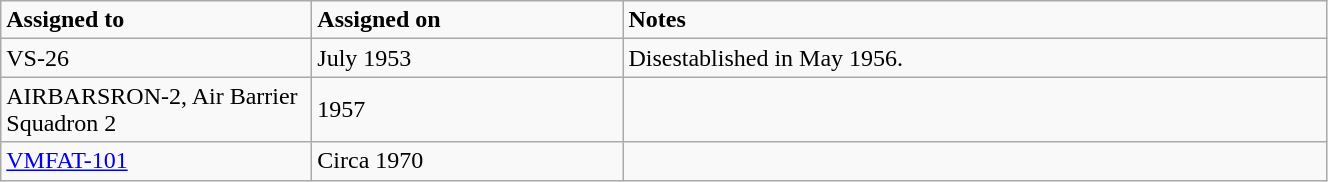<table class="wikitable" style="width: 70%;">
<tr>
<td style="width: 200px;"><strong>Assigned to</strong></td>
<td style="width: 200px;"><strong>Assigned on</strong></td>
<td><strong>Notes</strong></td>
</tr>
<tr>
<td>VS-26</td>
<td>July 1953</td>
<td>Disestablished in May 1956.</td>
</tr>
<tr>
<td>AIRBARSRON-2, Air Barrier Squadron 2</td>
<td>1957</td>
<td></td>
</tr>
<tr>
<td><a href='#'>VMFAT-101</a></td>
<td>Circa 1970</td>
<td></td>
</tr>
</table>
